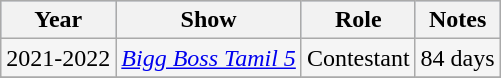<table class="wikitable sortable" style="background:#f5f5f5;">
<tr style="background:#B0C4DE;">
<th>Year</th>
<th>Show</th>
<th>Role</th>
<th class=unsortable>Notes</th>
</tr>
<tr>
<td>2021-2022</td>
<td><a href='#'><em>Bigg Boss Tamil 5</em></a></td>
<td>Contestant</td>
<td>84 days</td>
</tr>
<tr>
</tr>
<tr>
</tr>
</table>
